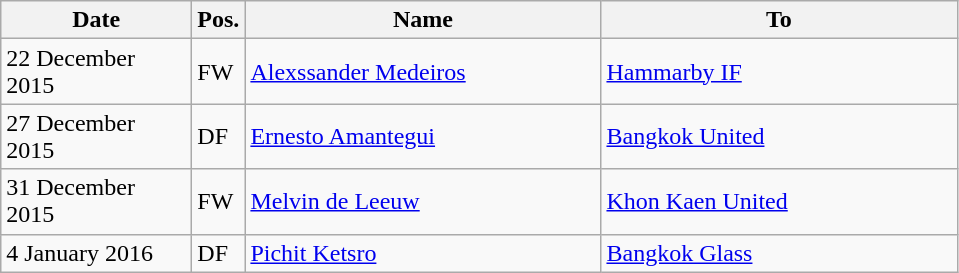<table class="wikitable">
<tr>
<th width="120">Date</th>
<th>Pos.</th>
<th width="230">Name</th>
<th width="230">To</th>
</tr>
<tr>
<td>22 December 2015</td>
<td>FW</td>
<td> <a href='#'>Alexssander Medeiros</a></td>
<td> <a href='#'>Hammarby IF</a></td>
</tr>
<tr>
<td>27 December 2015</td>
<td>DF</td>
<td> <a href='#'>Ernesto Amantegui</a></td>
<td> <a href='#'>Bangkok United</a></td>
</tr>
<tr>
<td>31 December 2015</td>
<td>FW</td>
<td> <a href='#'>Melvin de Leeuw</a></td>
<td> <a href='#'>Khon Kaen United</a></td>
</tr>
<tr>
<td>4 January 2016</td>
<td>DF</td>
<td> <a href='#'>Pichit Ketsro</a></td>
<td> <a href='#'>Bangkok Glass</a></td>
</tr>
</table>
